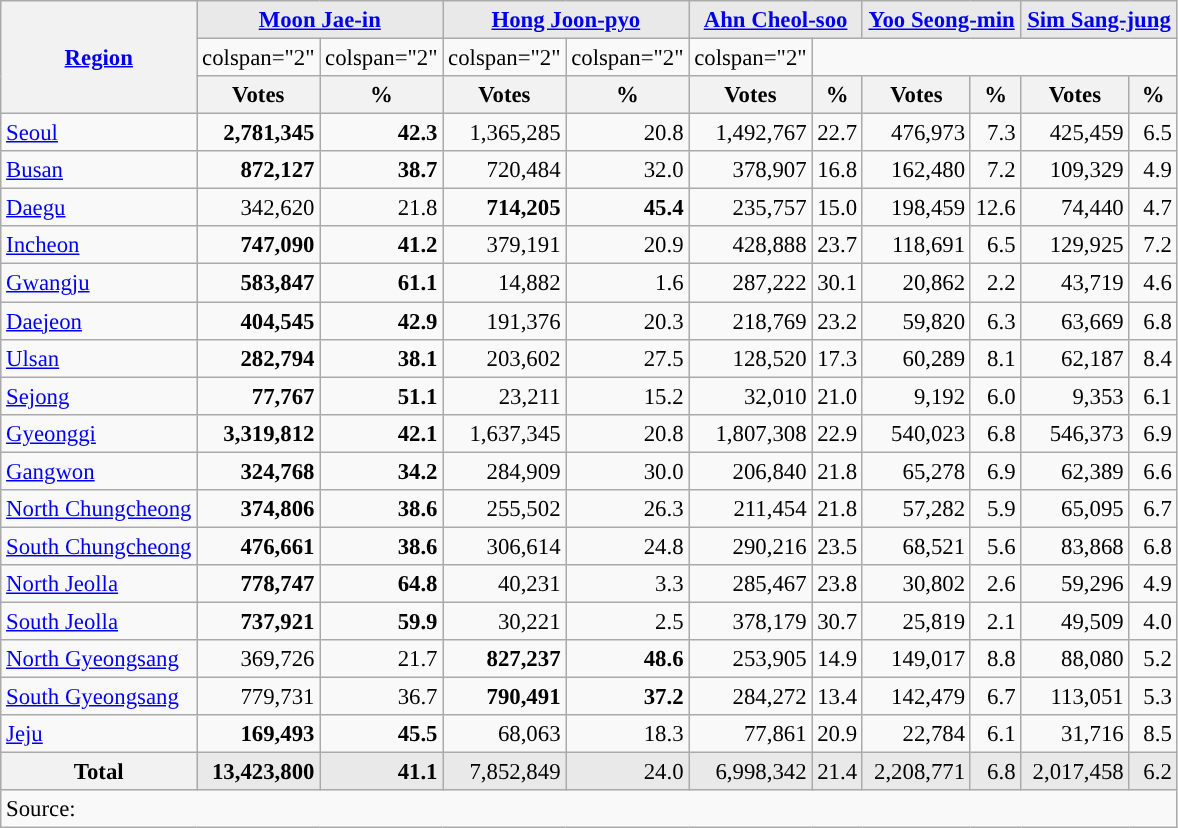<table class="wikitable" style="text-align:right; font-size:95%">
<tr>
<th rowspan="3"><a href='#'>Region</a></th>
<th colspan="2" style="text-align:center;background: #E9E9E9"><a href='#'>Moon Jae-in</a></th>
<th colspan="2" style="text-align:center;background: #E9E9E9"><a href='#'>Hong Joon-pyo</a></th>
<th colspan="2" style="text-align:center;background: #E9E9E9"><a href='#'>Ahn Cheol-soo</a></th>
<th colspan="2" style="text-align:center;background: #E9E9E9"><a href='#'>Yoo Seong-min</a></th>
<th colspan="2" style="text-align:center;background: #E9E9E9"><a href='#'>Sim Sang-jung</a></th>
</tr>
<tr>
<td>colspan="2" </td>
<td>colspan="2" </td>
<td>colspan="2" </td>
<td>colspan="2" </td>
<td>colspan="2" </td>
</tr>
<tr>
<th width="65px">Votes</th>
<th width="25px">%</th>
<th width="65px">Votes</th>
<th width="25px">%</th>
<th width="65px">Votes</th>
<th width="25px">%</th>
<th width="65px">Votes</th>
<th width="25px">%</th>
<th width="65px">Votes</th>
<th width="25px">%</th>
</tr>
<tr>
<td align="left"><a href='#'>Seoul</a></td>
<td style="background:"><strong>2,781,345</strong></td>
<td style="background:"><strong>42.3</strong></td>
<td>1,365,285</td>
<td>20.8</td>
<td>1,492,767</td>
<td>22.7</td>
<td>476,973</td>
<td>7.3</td>
<td>425,459</td>
<td>6.5</td>
</tr>
<tr>
<td align="left"><a href='#'>Busan</a></td>
<td style="background:"><strong>872,127</strong></td>
<td style="background:"><strong>38.7</strong></td>
<td>720,484</td>
<td>32.0</td>
<td>378,907</td>
<td>16.8</td>
<td>162,480</td>
<td>7.2</td>
<td>109,329</td>
<td>4.9</td>
</tr>
<tr>
<td align="left"><a href='#'>Daegu</a></td>
<td>342,620</td>
<td>21.8</td>
<td style="background:"><strong>714,205</strong></td>
<td style="background:"><strong>45.4</strong></td>
<td>235,757</td>
<td>15.0</td>
<td>198,459</td>
<td>12.6</td>
<td>74,440</td>
<td>4.7</td>
</tr>
<tr>
<td align="left"><a href='#'>Incheon</a></td>
<td style="background:"><strong>747,090</strong></td>
<td style="background:"><strong>41.2</strong></td>
<td>379,191</td>
<td>20.9</td>
<td>428,888</td>
<td>23.7</td>
<td>118,691</td>
<td>6.5</td>
<td>129,925</td>
<td>7.2</td>
</tr>
<tr>
<td align="left"><a href='#'>Gwangju</a></td>
<td style="background:"><strong>583,847</strong></td>
<td style="background:"><strong>61.1</strong></td>
<td>14,882</td>
<td>1.6</td>
<td>287,222</td>
<td>30.1</td>
<td>20,862</td>
<td>2.2</td>
<td>43,719</td>
<td>4.6</td>
</tr>
<tr>
<td align="left"><a href='#'>Daejeon</a></td>
<td style="background:"><strong>404,545</strong></td>
<td style="background:"><strong>42.9</strong></td>
<td>191,376</td>
<td>20.3</td>
<td>218,769</td>
<td>23.2</td>
<td>59,820</td>
<td>6.3</td>
<td>63,669</td>
<td>6.8</td>
</tr>
<tr>
<td align="left"><a href='#'>Ulsan</a></td>
<td style="background:"><strong>282,794</strong></td>
<td style="background:"><strong>38.1</strong></td>
<td>203,602</td>
<td>27.5</td>
<td>128,520</td>
<td>17.3</td>
<td>60,289</td>
<td>8.1</td>
<td>62,187</td>
<td>8.4</td>
</tr>
<tr>
<td align="left"><a href='#'>Sejong</a></td>
<td style="background:"><strong>77,767</strong></td>
<td style="background:"><strong>51.1</strong></td>
<td>23,211</td>
<td>15.2</td>
<td>32,010</td>
<td>21.0</td>
<td>9,192</td>
<td>6.0</td>
<td>9,353</td>
<td>6.1</td>
</tr>
<tr>
<td align="left"><a href='#'>Gyeonggi</a></td>
<td style="background:"><strong>3,319,812</strong></td>
<td style="background:"><strong>42.1</strong></td>
<td>1,637,345</td>
<td>20.8</td>
<td>1,807,308</td>
<td>22.9</td>
<td>540,023</td>
<td>6.8</td>
<td>546,373</td>
<td>6.9</td>
</tr>
<tr>
<td align="left"><a href='#'>Gangwon</a></td>
<td style="background:"><strong>324,768</strong></td>
<td style="background:"><strong>34.2</strong></td>
<td>284,909</td>
<td>30.0</td>
<td>206,840</td>
<td>21.8</td>
<td>65,278</td>
<td>6.9</td>
<td>62,389</td>
<td>6.6</td>
</tr>
<tr>
<td align="left"><a href='#'>North Chungcheong</a></td>
<td style="background:"><strong>374,806</strong></td>
<td style="background:"><strong>38.6</strong></td>
<td>255,502</td>
<td>26.3</td>
<td>211,454</td>
<td>21.8</td>
<td>57,282</td>
<td>5.9</td>
<td>65,095</td>
<td>6.7</td>
</tr>
<tr>
<td align="left"><a href='#'>South Chungcheong</a></td>
<td style="background:"><strong>476,661</strong></td>
<td style="background:"><strong>38.6</strong></td>
<td>306,614</td>
<td>24.8</td>
<td>290,216</td>
<td>23.5</td>
<td>68,521</td>
<td>5.6</td>
<td>83,868</td>
<td>6.8</td>
</tr>
<tr>
<td align="left"><a href='#'>North Jeolla</a></td>
<td style="background:"><strong>778,747</strong></td>
<td style="background:"><strong>64.8</strong></td>
<td>40,231</td>
<td>3.3</td>
<td>285,467</td>
<td>23.8</td>
<td>30,802</td>
<td>2.6</td>
<td>59,296</td>
<td>4.9</td>
</tr>
<tr>
<td align="left"><a href='#'>South Jeolla</a></td>
<td style="background:"><strong>737,921</strong></td>
<td style="background:"><strong>59.9</strong></td>
<td>30,221</td>
<td>2.5</td>
<td>378,179</td>
<td>30.7</td>
<td>25,819</td>
<td>2.1</td>
<td>49,509</td>
<td>4.0</td>
</tr>
<tr>
<td align="left"><a href='#'>North Gyeongsang</a></td>
<td>369,726</td>
<td>21.7</td>
<td style="background:"><strong>827,237</strong></td>
<td style="background:"><strong>48.6</strong></td>
<td>253,905</td>
<td>14.9</td>
<td>149,017</td>
<td>8.8</td>
<td>88,080</td>
<td>5.2</td>
</tr>
<tr>
<td align="left"><a href='#'>South Gyeongsang</a></td>
<td>779,731</td>
<td>36.7</td>
<td style="background:"><strong>790,491</strong></td>
<td style="background:"><strong>37.2</strong></td>
<td>284,272</td>
<td>13.4</td>
<td>142,479</td>
<td>6.7</td>
<td>113,051</td>
<td>5.3</td>
</tr>
<tr>
<td align="left"><a href='#'>Jeju</a></td>
<td style="background:"><strong>169,493</strong></td>
<td style="background:"><strong>45.5</strong></td>
<td>68,063</td>
<td>18.3</td>
<td>77,861</td>
<td>20.9</td>
<td>22,784</td>
<td>6.1</td>
<td>31,716</td>
<td>8.5</td>
</tr>
<tr - style="background:#E9E9E9">
<th align="left">Total</th>
<td style="background:"><strong>13,423,800</strong></td>
<td style="background:"><strong>41.1</strong></td>
<td>7,852,849</td>
<td>24.0</td>
<td>6,998,342</td>
<td>21.4</td>
<td>2,208,771</td>
<td>6.8</td>
<td>2,017,458</td>
<td>6.2</td>
</tr>
<tr>
<td colspan="11" align="left">Source: </td>
</tr>
</table>
